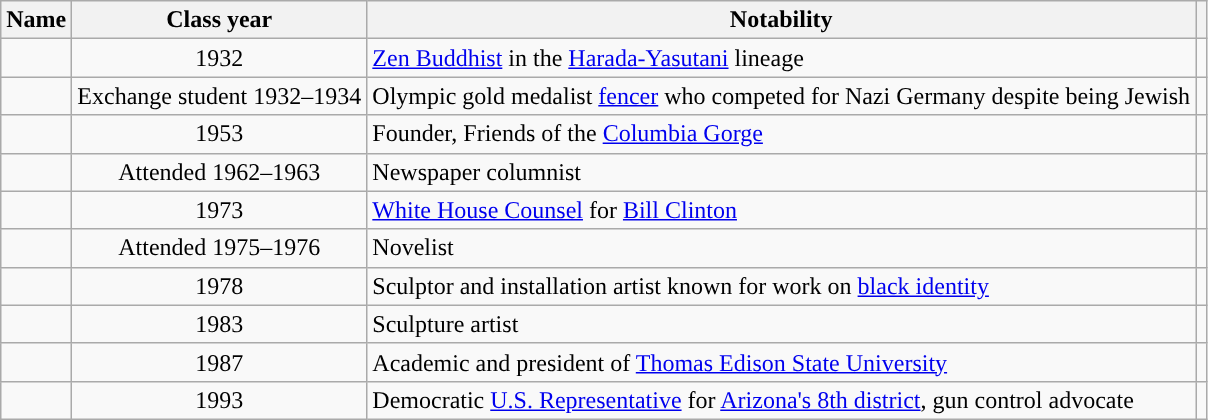<table class="wikitable sortable" style="border:2px solid #">
<tr>
<th scope="col">Name</th>
<th scope="col">Class year</th>
<th scope="col">Notability</th>
<th scope="col"></th>
</tr>
<tr>
<td></td>
<td style="text-align:center;">1932</td>
<td><a href='#'>Zen Buddhist</a> in the <a href='#'>Harada-Yasutani</a> lineage</td>
<td style="text-align:center;"></td>
</tr>
<tr>
<td></td>
<td style="text-align:center;">Exchange student 1932–1934</td>
<td>Olympic gold medalist <a href='#'>fencer</a> who competed for Nazi Germany despite being Jewish</td>
<td style="text-align:center;"></td>
</tr>
<tr>
<td></td>
<td style="text-align:center;">1953</td>
<td>Founder, Friends of the <a href='#'>Columbia Gorge</a></td>
<td style="text-align:center;"></td>
</tr>
<tr>
<td></td>
<td style="text-align:center;">Attended 1962–1963</td>
<td>Newspaper columnist</td>
<td style="text-align:center;"></td>
</tr>
<tr>
<td></td>
<td style="text-align:center;">1973</td>
<td><a href='#'>White House Counsel</a> for <a href='#'>Bill Clinton</a></td>
<td style="text-align:center;"></td>
</tr>
<tr>
<td></td>
<td style="text-align:center;">Attended 1975–1976</td>
<td>Novelist</td>
<td style="text-align:center;"></td>
</tr>
<tr>
<td></td>
<td style="text-align:center;">1978</td>
<td>Sculptor and installation artist known for work on <a href='#'>black identity</a></td>
<td style="text-align:center;"></td>
</tr>
<tr>
<td></td>
<td style="text-align:center;">1983</td>
<td>Sculpture artist</td>
<td style="text-align:center;"></td>
</tr>
<tr>
<td></td>
<td style="text-align:center;">1987</td>
<td>Academic and president of <a href='#'>Thomas Edison State University</a></td>
<td style="text-align:center;"></td>
</tr>
<tr>
<td></td>
<td style="text-align:center;">1993</td>
<td>Democratic <a href='#'>U.S. Representative</a> for <a href='#'>Arizona's 8th district</a>, gun control advocate</td>
<td style="text-align:center;"></td>
</tr>
</table>
